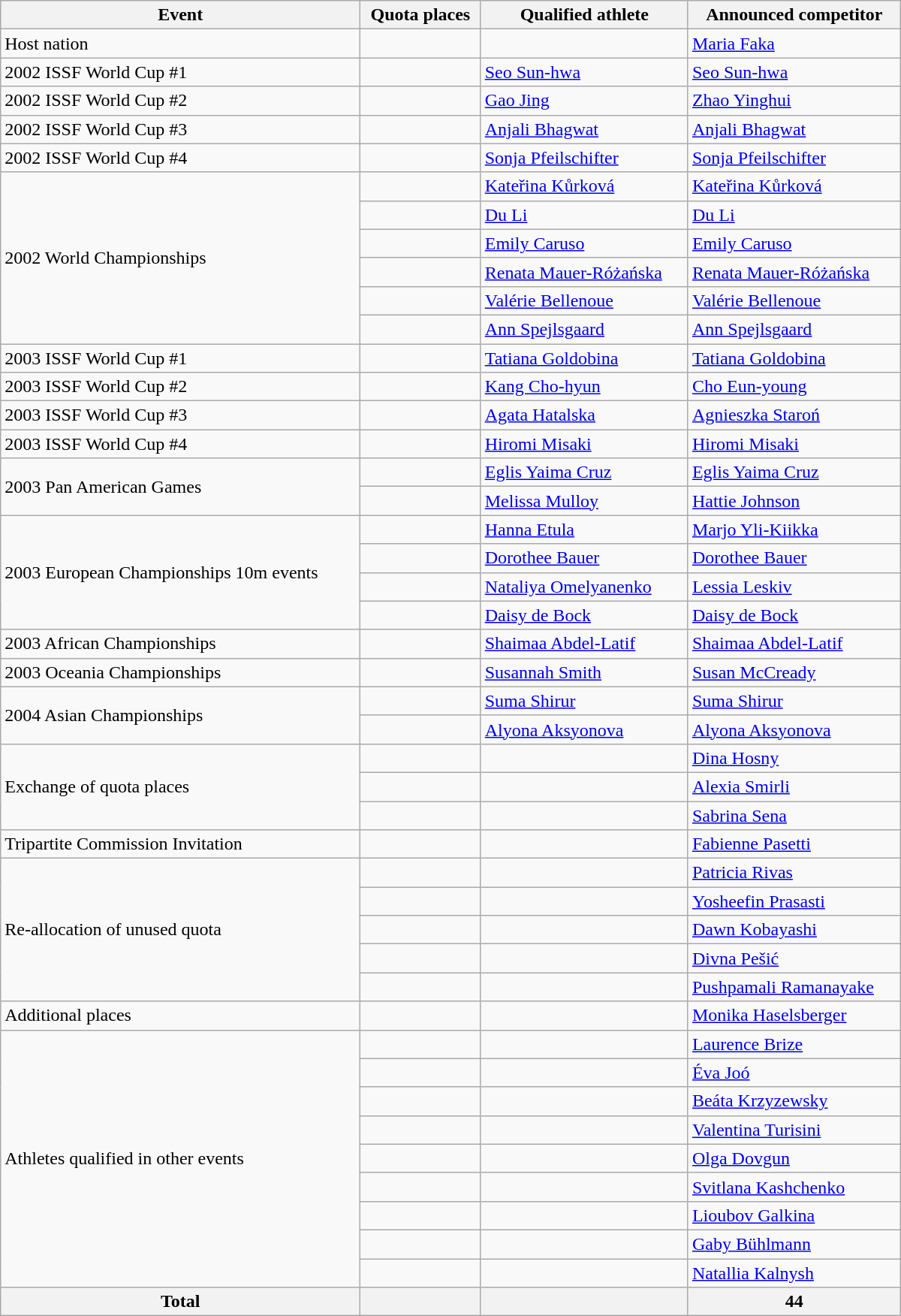<table class=wikitable style="text-align:left" width=800>
<tr>
<th>Event</th>
<th>Quota places</th>
<th>Qualified athlete</th>
<th>Announced competitor</th>
</tr>
<tr>
<td>Host nation</td>
<td></td>
<td></td>
<td><a href='#'>Maria Faka</a></td>
</tr>
<tr>
<td>2002 ISSF World Cup #1</td>
<td></td>
<td><a href='#'>Seo Sun-hwa</a></td>
<td><a href='#'>Seo Sun-hwa</a></td>
</tr>
<tr>
<td>2002 ISSF World Cup #2</td>
<td></td>
<td><a href='#'>Gao Jing</a></td>
<td><a href='#'>Zhao Yinghui</a></td>
</tr>
<tr>
<td>2002 ISSF World Cup #3</td>
<td></td>
<td><a href='#'>Anjali Bhagwat</a></td>
<td><a href='#'>Anjali Bhagwat</a></td>
</tr>
<tr>
<td>2002 ISSF World Cup #4</td>
<td></td>
<td><a href='#'>Sonja Pfeilschifter</a></td>
<td><a href='#'>Sonja Pfeilschifter</a></td>
</tr>
<tr>
<td rowspan=6>2002 World Championships</td>
<td></td>
<td><a href='#'>Kateřina Kůrková</a></td>
<td><a href='#'>Kateřina Kůrková</a></td>
</tr>
<tr>
<td></td>
<td><a href='#'>Du Li</a></td>
<td><a href='#'>Du Li</a></td>
</tr>
<tr>
<td></td>
<td><a href='#'>Emily Caruso</a></td>
<td><a href='#'>Emily Caruso</a></td>
</tr>
<tr>
<td></td>
<td><a href='#'>Renata Mauer-Różańska</a></td>
<td><a href='#'>Renata Mauer-Różańska</a></td>
</tr>
<tr>
<td></td>
<td><a href='#'>Valérie Bellenoue</a></td>
<td><a href='#'>Valérie Bellenoue</a></td>
</tr>
<tr>
<td></td>
<td><a href='#'>Ann Spejlsgaard</a></td>
<td><a href='#'>Ann Spejlsgaard</a></td>
</tr>
<tr>
<td>2003 ISSF World Cup #1</td>
<td></td>
<td><a href='#'>Tatiana Goldobina</a></td>
<td><a href='#'>Tatiana Goldobina</a></td>
</tr>
<tr>
<td>2003 ISSF World Cup #2</td>
<td></td>
<td><a href='#'>Kang Cho-hyun</a></td>
<td><a href='#'>Cho Eun-young</a></td>
</tr>
<tr>
<td>2003 ISSF World Cup #3</td>
<td></td>
<td><a href='#'>Agata Hatalska</a></td>
<td><a href='#'>Agnieszka Staroń</a></td>
</tr>
<tr>
<td>2003 ISSF World Cup #4</td>
<td></td>
<td><a href='#'>Hiromi Misaki</a></td>
<td><a href='#'>Hiromi Misaki</a></td>
</tr>
<tr>
<td rowspan=2>2003 Pan American Games</td>
<td></td>
<td><a href='#'>Eglis Yaima Cruz</a></td>
<td><a href='#'>Eglis Yaima Cruz</a></td>
</tr>
<tr>
<td></td>
<td><a href='#'>Melissa Mulloy</a></td>
<td><a href='#'>Hattie Johnson</a></td>
</tr>
<tr>
<td rowspan=4>2003 European Championships 10m events</td>
<td></td>
<td><a href='#'>Hanna Etula</a></td>
<td><a href='#'>Marjo Yli-Kiikka</a></td>
</tr>
<tr>
<td></td>
<td><a href='#'>Dorothee Bauer</a></td>
<td><a href='#'>Dorothee Bauer</a></td>
</tr>
<tr>
<td></td>
<td><a href='#'>Nataliya Omelyanenko</a></td>
<td><a href='#'>Lessia Leskiv</a></td>
</tr>
<tr>
<td></td>
<td><a href='#'>Daisy de Bock</a></td>
<td><a href='#'>Daisy de Bock</a></td>
</tr>
<tr>
<td>2003 African Championships</td>
<td></td>
<td><a href='#'>Shaimaa Abdel-Latif</a></td>
<td><a href='#'>Shaimaa Abdel-Latif</a></td>
</tr>
<tr>
<td>2003 Oceania Championships</td>
<td></td>
<td><a href='#'>Susannah Smith</a></td>
<td><a href='#'>Susan McCready</a></td>
</tr>
<tr>
<td rowspan=2>2004 Asian Championships</td>
<td></td>
<td><a href='#'>Suma Shirur</a></td>
<td><a href='#'>Suma Shirur</a></td>
</tr>
<tr>
<td></td>
<td><a href='#'>Alyona Aksyonova</a></td>
<td><a href='#'>Alyona Aksyonova</a></td>
</tr>
<tr>
<td rowspan=3>Exchange of quota places</td>
<td></td>
<td></td>
<td><a href='#'>Dina Hosny</a></td>
</tr>
<tr>
<td></td>
<td></td>
<td><a href='#'>Alexia Smirli</a></td>
</tr>
<tr>
<td></td>
<td></td>
<td><a href='#'>Sabrina Sena</a></td>
</tr>
<tr>
<td>Tripartite Commission Invitation</td>
<td></td>
<td></td>
<td><a href='#'>Fabienne Pasetti</a></td>
</tr>
<tr>
<td rowspan=5>Re-allocation of unused quota</td>
<td></td>
<td></td>
<td><a href='#'>Patricia Rivas</a></td>
</tr>
<tr>
<td></td>
<td></td>
<td><a href='#'>Yosheefin Prasasti</a></td>
</tr>
<tr>
<td></td>
<td></td>
<td><a href='#'>Dawn Kobayashi</a></td>
</tr>
<tr>
<td></td>
<td></td>
<td><a href='#'>Divna Pešić</a></td>
</tr>
<tr>
<td></td>
<td></td>
<td><a href='#'>Pushpamali Ramanayake</a></td>
</tr>
<tr>
<td>Additional places</td>
<td></td>
<td></td>
<td><a href='#'>Monika Haselsberger</a></td>
</tr>
<tr>
<td rowspan=9>Athletes qualified in other events</td>
<td></td>
<td></td>
<td><a href='#'>Laurence Brize</a></td>
</tr>
<tr>
<td></td>
<td></td>
<td><a href='#'>Éva Joó</a></td>
</tr>
<tr>
<td></td>
<td></td>
<td><a href='#'>Beáta Krzyzewsky</a></td>
</tr>
<tr>
<td></td>
<td></td>
<td><a href='#'>Valentina Turisini</a></td>
</tr>
<tr>
<td></td>
<td></td>
<td><a href='#'>Olga Dovgun</a></td>
</tr>
<tr>
<td></td>
<td></td>
<td><a href='#'>Svitlana Kashchenko</a></td>
</tr>
<tr>
<td></td>
<td></td>
<td><a href='#'>Lioubov Galkina</a></td>
</tr>
<tr>
<td></td>
<td></td>
<td><a href='#'>Gaby Bühlmann</a></td>
</tr>
<tr>
<td></td>
<td></td>
<td><a href='#'>Natallia Kalnysh</a></td>
</tr>
<tr>
<th>Total</th>
<th></th>
<th></th>
<th>44</th>
</tr>
</table>
